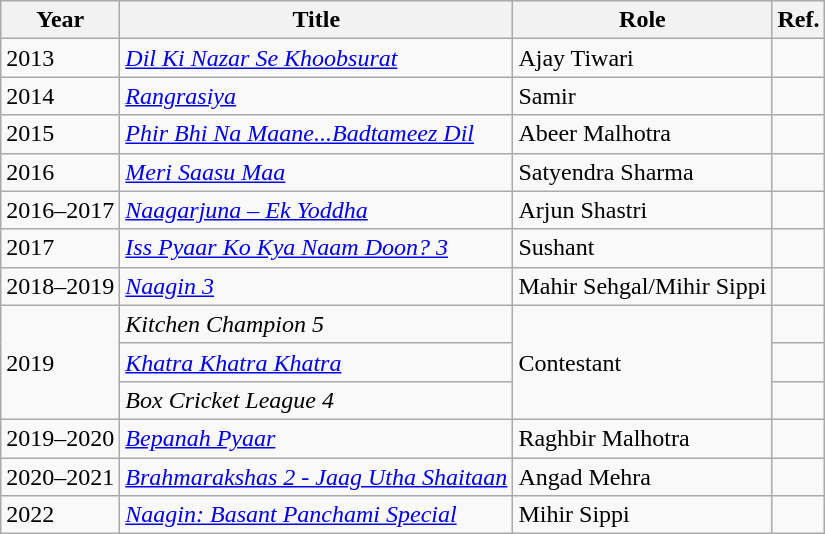<table class="wikitable sortable">
<tr>
<th>Year</th>
<th>Title</th>
<th>Role</th>
<th>Ref.</th>
</tr>
<tr>
<td>2013</td>
<td><em><a href='#'>Dil Ki Nazar Se Khoobsurat</a></em></td>
<td>Ajay Tiwari</td>
<td></td>
</tr>
<tr>
<td>2014</td>
<td><em><a href='#'>Rangrasiya</a></em></td>
<td>Samir</td>
<td></td>
</tr>
<tr>
<td>2015</td>
<td><em><a href='#'>Phir Bhi Na Maane...Badtameez Dil</a></em></td>
<td>Abeer Malhotra</td>
<td></td>
</tr>
<tr>
<td>2016</td>
<td><em><a href='#'>Meri Saasu Maa</a></em></td>
<td>Satyendra Sharma</td>
<td style="text-align:center;"></td>
</tr>
<tr>
<td>2016–2017</td>
<td><em><a href='#'>Naagarjuna – Ek Yoddha</a></em></td>
<td>Arjun Shastri</td>
<td style="text-align:center;"></td>
</tr>
<tr>
<td>2017</td>
<td><em><a href='#'>Iss Pyaar Ko Kya Naam Doon? 3</a></em></td>
<td>Sushant</td>
<td></td>
</tr>
<tr>
<td>2018–2019</td>
<td><em><a href='#'>Naagin 3</a></em></td>
<td>Mahir Sehgal/Mihir Sippi</td>
<td style="text-align:center;"></td>
</tr>
<tr>
<td rowspan="3">2019</td>
<td><em>Kitchen Champion 5</em></td>
<td rowspan="3">Contestant</td>
<td style="text-align:center;"></td>
</tr>
<tr>
<td><em><a href='#'>Khatra Khatra Khatra</a></em></td>
<td style="text-align:center;"></td>
</tr>
<tr>
<td><em>Box Cricket League 4</em></td>
<td style="text-align:center;"></td>
</tr>
<tr>
<td>2019–2020</td>
<td><em><a href='#'>Bepanah Pyaar</a></em></td>
<td>Raghbir Malhotra</td>
<td style="text-align:center;"></td>
</tr>
<tr>
<td>2020–2021</td>
<td><em><a href='#'>Brahmarakshas 2 - Jaag Utha Shaitaan</a></em></td>
<td>Angad Mehra</td>
<td style="text-align:center;"></td>
</tr>
<tr>
<td>2022</td>
<td><em><a href='#'>Naagin: Basant Panchami Special</a></em></td>
<td>Mihir Sippi</td>
<td style="text-align:center;"></td>
</tr>
</table>
